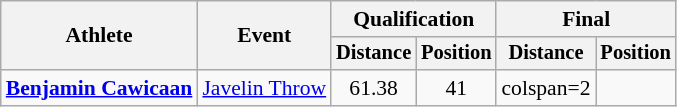<table class=wikitable style=font-size:90%>
<tr>
<th rowspan=2>Athlete</th>
<th rowspan=2>Event</th>
<th colspan=2>Qualification</th>
<th colspan=2>Final</th>
</tr>
<tr style=font-size:95%>
<th>Distance</th>
<th>Position</th>
<th>Distance</th>
<th>Position</th>
</tr>
<tr align=center>
<td align=left><strong><a href='#'>Benjamin Cawicaan</a></strong></td>
<td align=left><a href='#'>Javelin Throw</a></td>
<td>61.38</td>
<td>41</td>
<td>colspan=2 </td>
</tr>
</table>
